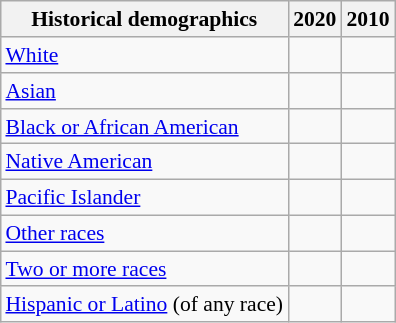<table class="wikitable" align=right style="font-size: 90%; margin: 1em 1em 1em 1em;">
<tr>
<th>Historical demographics</th>
<th>2020</th>
<th>2010</th>
</tr>
<tr>
<td><a href='#'>White</a></td>
<td></td>
<td></td>
</tr>
<tr>
<td><a href='#'>Asian</a></td>
<td></td>
<td></td>
</tr>
<tr>
<td><a href='#'>Black or African American</a></td>
<td></td>
<td></td>
</tr>
<tr>
<td><a href='#'>Native American</a></td>
<td></td>
<td></td>
</tr>
<tr>
<td><a href='#'>Pacific Islander</a></td>
<td></td>
<td></td>
</tr>
<tr>
<td><a href='#'>Other races</a></td>
<td></td>
<td></td>
</tr>
<tr>
<td><a href='#'>Two or more races</a></td>
<td></td>
<td></td>
</tr>
<tr>
<td><a href='#'>Hispanic or Latino</a> (of any race)</td>
<td></td>
<td></td>
</tr>
</table>
